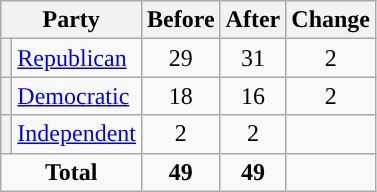<table class="wikitable" style="text-align:center;">
<tr>
<th colspan="2">Party</th>
<th>Before</th>
<th>After</th>
<th>Change</th>
</tr>
<tr>
<th style="background-color:"></th>
<td style="text-align:left;"><a href='#'>Republican</a></td>
<td>29</td>
<td>31</td>
<td> 2</td>
</tr>
<tr>
<th style="background-color:"></th>
<td style="text-align:left;"><a href='#'>Democratic</a></td>
<td>18</td>
<td>16</td>
<td> 2</td>
</tr>
<tr>
<th style="background-color:"></th>
<td style="text-align:left;"><a href='#'>Independent</a></td>
<td>2</td>
<td>2</td>
<td></td>
</tr>
<tr>
<td colspan="2"><strong>Total</strong></td>
<td><strong>49</strong></td>
<td><strong>49</strong></td>
<td></td>
</tr>
</table>
